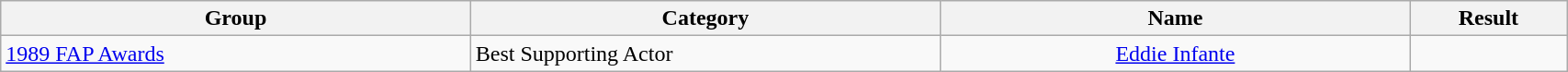<table | width="90%" class="wikitable sortable">
<tr>
<th width="30%">Group</th>
<th width="30%">Category</th>
<th width="30%">Name</th>
<th width="10%">Result</th>
</tr>
<tr>
<td align="left"><a href='#'>1989 FAP Awards</a></td>
<td>Best Supporting Actor</td>
<td align="center"><a href='#'>Eddie Infante</a></td>
<td></td>
</tr>
</table>
